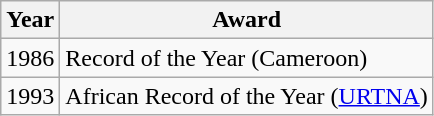<table class="wikitable">
<tr>
<th>Year</th>
<th>Award</th>
</tr>
<tr>
<td>1986</td>
<td>Record of the Year (Cameroon)</td>
</tr>
<tr>
<td>1993</td>
<td>African Record of the Year (<a href='#'>URTNA</a>)</td>
</tr>
</table>
